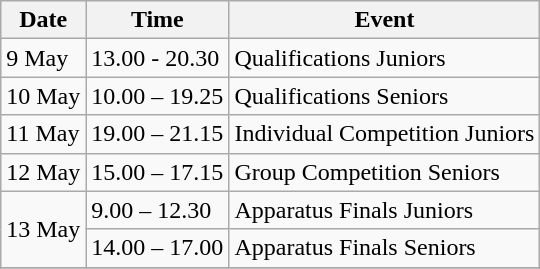<table class="wikitable">
<tr>
<th>Date</th>
<th>Time</th>
<th>Event</th>
</tr>
<tr>
<td>9 May</td>
<td>13.00 - 20.30</td>
<td>Qualifications Juniors</td>
</tr>
<tr>
<td>10 May</td>
<td>10.00 – 19.25</td>
<td>Qualifications Seniors</td>
</tr>
<tr>
<td>11 May</td>
<td>19.00 – 21.15</td>
<td>Individual Competition Juniors</td>
</tr>
<tr>
<td>12 May</td>
<td>15.00 – 17.15</td>
<td>Group Competition Seniors</td>
</tr>
<tr>
<td rowspan="2">13 May</td>
<td>9.00 – 12.30</td>
<td>Apparatus Finals Juniors</td>
</tr>
<tr>
<td>14.00 – 17.00</td>
<td>Apparatus Finals Seniors</td>
</tr>
<tr>
</tr>
</table>
